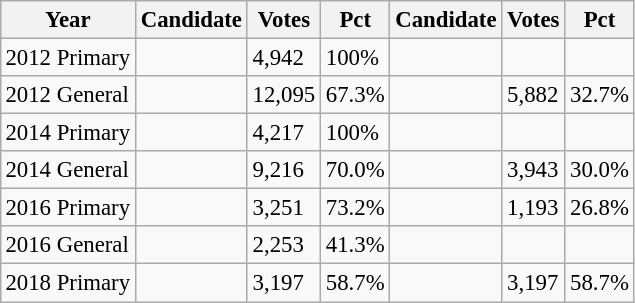<table class="wikitable" style="margin:0.5em ; font-size:95%">
<tr>
<th>Year</th>
<th>Candidate</th>
<th>Votes</th>
<th>Pct</th>
<th>Candidate</th>
<th>Votes</th>
<th>Pct</th>
</tr>
<tr>
<td>2012 Primary</td>
<td></td>
<td>4,942</td>
<td>100%</td>
<td></td>
<td></td>
<td></td>
</tr>
<tr>
<td>2012 General</td>
<td></td>
<td>12,095</td>
<td>67.3%</td>
<td></td>
<td>5,882</td>
<td>32.7%</td>
</tr>
<tr>
<td>2014 Primary</td>
<td></td>
<td>4,217</td>
<td>100%</td>
<td></td>
<td></td>
<td></td>
</tr>
<tr>
<td>2014 General</td>
<td></td>
<td>9,216</td>
<td>70.0%</td>
<td></td>
<td>3,943</td>
<td>30.0%</td>
</tr>
<tr>
<td>2016 Primary</td>
<td></td>
<td>3,251</td>
<td>73.2%</td>
<td></td>
<td>1,193</td>
<td>26.8%</td>
</tr>
<tr>
<td>2016 General</td>
<td></td>
<td>2,253</td>
<td>41.3%</td>
<td></td>
<td></td>
<td></td>
</tr>
<tr>
<td>2018 Primary</td>
<td></td>
<td>3,197</td>
<td>58.7%</td>
<td></td>
<td>3,197</td>
<td>58.7%</td>
</tr>
</table>
